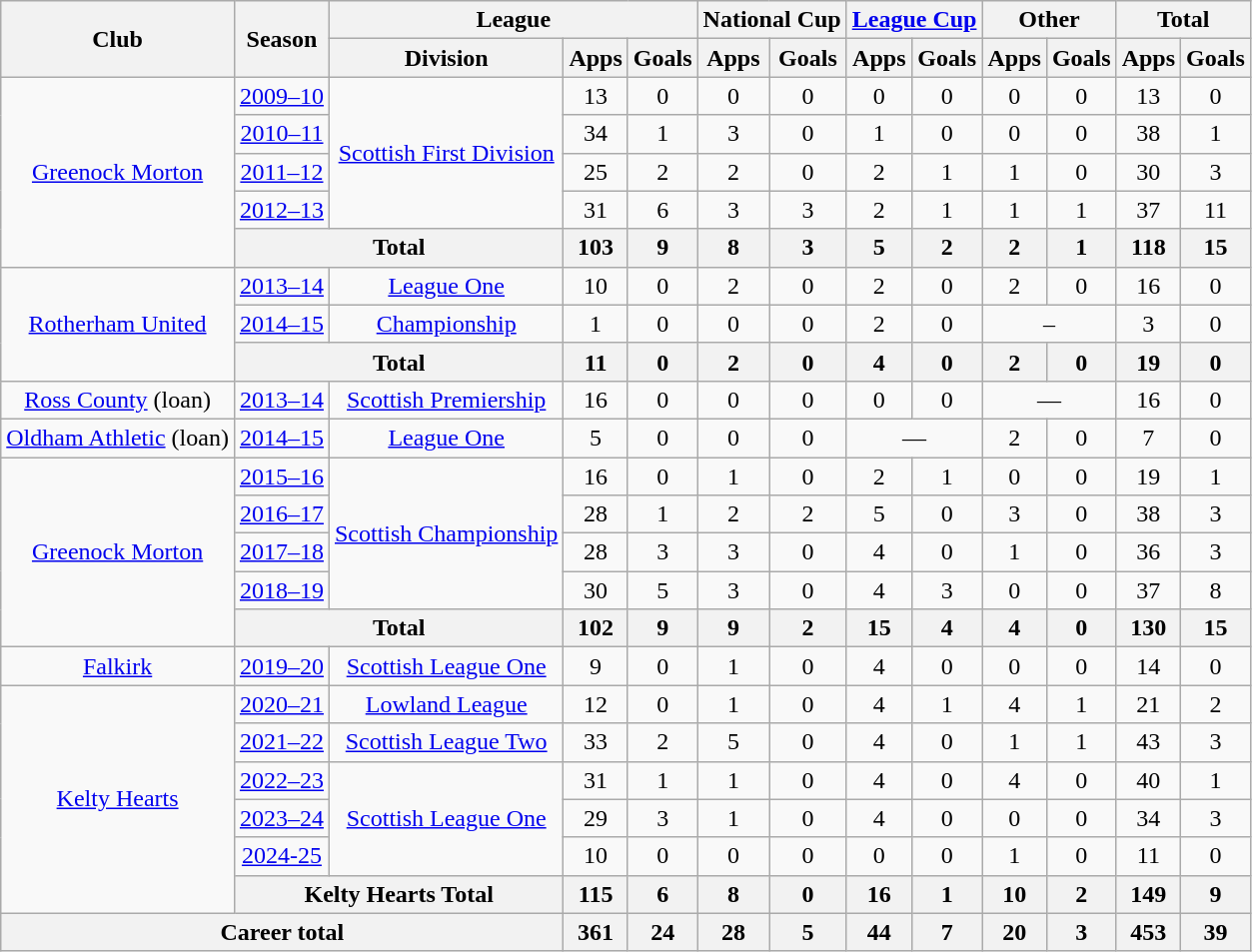<table class="wikitable" style="text-align:center">
<tr>
<th rowspan="2">Club</th>
<th rowspan="2">Season</th>
<th colspan="3">League</th>
<th colspan="2">National Cup</th>
<th colspan="2"><a href='#'>League Cup</a></th>
<th colspan="2">Other</th>
<th colspan="2">Total</th>
</tr>
<tr>
<th>Division</th>
<th>Apps</th>
<th>Goals</th>
<th>Apps</th>
<th>Goals</th>
<th>Apps</th>
<th>Goals</th>
<th>Apps</th>
<th>Goals</th>
<th>Apps</th>
<th>Goals</th>
</tr>
<tr>
<td rowspan="5"><a href='#'>Greenock Morton</a></td>
<td><a href='#'>2009–10</a></td>
<td rowspan="4"><a href='#'>Scottish First Division</a></td>
<td>13</td>
<td>0</td>
<td>0</td>
<td>0</td>
<td>0</td>
<td>0</td>
<td>0</td>
<td>0</td>
<td>13</td>
<td>0</td>
</tr>
<tr>
<td><a href='#'>2010–11</a></td>
<td>34</td>
<td>1</td>
<td>3</td>
<td>0</td>
<td>1</td>
<td>0</td>
<td>0</td>
<td>0</td>
<td>38</td>
<td>1</td>
</tr>
<tr>
<td><a href='#'>2011–12</a></td>
<td>25</td>
<td>2</td>
<td>2</td>
<td>0</td>
<td>2</td>
<td>1</td>
<td>1</td>
<td>0</td>
<td>30</td>
<td>3</td>
</tr>
<tr>
<td><a href='#'>2012–13</a></td>
<td>31</td>
<td>6</td>
<td>3</td>
<td>3</td>
<td>2</td>
<td>1</td>
<td>1</td>
<td>1</td>
<td>37</td>
<td>11</td>
</tr>
<tr>
<th colspan="2">Total</th>
<th>103</th>
<th>9</th>
<th>8</th>
<th>3</th>
<th>5</th>
<th>2</th>
<th>2</th>
<th>1</th>
<th>118</th>
<th>15</th>
</tr>
<tr>
<td rowspan="3"><a href='#'>Rotherham United</a></td>
<td><a href='#'>2013–14</a></td>
<td><a href='#'>League One</a></td>
<td>10</td>
<td>0</td>
<td>2</td>
<td>0</td>
<td>2</td>
<td>0</td>
<td>2</td>
<td>0</td>
<td>16</td>
<td>0</td>
</tr>
<tr>
<td><a href='#'>2014–15</a></td>
<td><a href='#'>Championship</a></td>
<td>1</td>
<td>0</td>
<td>0</td>
<td>0</td>
<td>2</td>
<td>0</td>
<td colspan="2">–</td>
<td>3</td>
<td>0</td>
</tr>
<tr>
<th colspan="2">Total</th>
<th>11</th>
<th>0</th>
<th>2</th>
<th>0</th>
<th>4</th>
<th>0</th>
<th>2</th>
<th>0</th>
<th>19</th>
<th>0</th>
</tr>
<tr>
<td><a href='#'>Ross County</a> (loan)</td>
<td><a href='#'>2013–14</a></td>
<td><a href='#'>Scottish Premiership</a></td>
<td>16</td>
<td>0</td>
<td>0</td>
<td>0</td>
<td>0</td>
<td>0</td>
<td colspan="2">—</td>
<td>16</td>
<td>0</td>
</tr>
<tr>
<td><a href='#'>Oldham Athletic</a> (loan)</td>
<td><a href='#'>2014–15</a></td>
<td><a href='#'>League One</a></td>
<td>5</td>
<td>0</td>
<td>0</td>
<td>0</td>
<td colspan="2">—</td>
<td>2</td>
<td>0</td>
<td>7</td>
<td>0</td>
</tr>
<tr>
<td rowspan="5"><a href='#'>Greenock Morton</a></td>
<td><a href='#'>2015–16</a></td>
<td rowspan="4"><a href='#'>Scottish Championship</a></td>
<td>16</td>
<td>0</td>
<td>1</td>
<td>0</td>
<td>2</td>
<td>1</td>
<td>0</td>
<td>0</td>
<td>19</td>
<td>1</td>
</tr>
<tr>
<td><a href='#'>2016–17</a></td>
<td>28</td>
<td>1</td>
<td>2</td>
<td>2</td>
<td>5</td>
<td>0</td>
<td>3</td>
<td>0</td>
<td>38</td>
<td>3</td>
</tr>
<tr>
<td><a href='#'>2017–18</a></td>
<td>28</td>
<td>3</td>
<td>3</td>
<td>0</td>
<td>4</td>
<td>0</td>
<td>1</td>
<td>0</td>
<td>36</td>
<td>3</td>
</tr>
<tr>
<td><a href='#'>2018–19</a></td>
<td>30</td>
<td>5</td>
<td>3</td>
<td>0</td>
<td>4</td>
<td>3</td>
<td>0</td>
<td>0</td>
<td>37</td>
<td>8</td>
</tr>
<tr>
<th colspan="2">Total</th>
<th>102</th>
<th>9</th>
<th>9</th>
<th>2</th>
<th>15</th>
<th>4</th>
<th>4</th>
<th>0</th>
<th>130</th>
<th>15</th>
</tr>
<tr>
<td><a href='#'>Falkirk</a></td>
<td><a href='#'>2019–20</a></td>
<td><a href='#'>Scottish League One</a></td>
<td>9</td>
<td>0</td>
<td>1</td>
<td>0</td>
<td>4</td>
<td>0</td>
<td>0</td>
<td>0</td>
<td>14</td>
<td>0</td>
</tr>
<tr>
<td rowspan="6"><a href='#'>Kelty Hearts</a></td>
<td><a href='#'>2020–21</a></td>
<td><a href='#'>Lowland League</a></td>
<td>12</td>
<td>0</td>
<td>1</td>
<td>0</td>
<td>4</td>
<td>1</td>
<td>4</td>
<td>1</td>
<td>21</td>
<td>2</td>
</tr>
<tr>
<td><a href='#'>2021–22</a></td>
<td><a href='#'>Scottish League Two</a></td>
<td>33</td>
<td>2</td>
<td>5</td>
<td>0</td>
<td>4</td>
<td>0</td>
<td>1</td>
<td>1</td>
<td>43</td>
<td>3</td>
</tr>
<tr>
<td><a href='#'>2022–23</a></td>
<td rowspan="3"><a href='#'>Scottish League One</a></td>
<td>31</td>
<td>1</td>
<td>1</td>
<td>0</td>
<td>4</td>
<td>0</td>
<td>4</td>
<td>0</td>
<td>40</td>
<td>1</td>
</tr>
<tr>
<td><a href='#'>2023–24</a></td>
<td>29</td>
<td>3</td>
<td>1</td>
<td>0</td>
<td>4</td>
<td>0</td>
<td>0</td>
<td>0</td>
<td>34</td>
<td>3</td>
</tr>
<tr>
<td><a href='#'>2024-25</a></td>
<td>10</td>
<td>0</td>
<td>0</td>
<td>0</td>
<td>0</td>
<td>0</td>
<td>1</td>
<td>0</td>
<td>11</td>
<td>0</td>
</tr>
<tr>
<th colspan="2">Kelty Hearts Total</th>
<th>115</th>
<th>6</th>
<th>8</th>
<th>0</th>
<th>16</th>
<th>1</th>
<th>10</th>
<th>2</th>
<th>149</th>
<th>9</th>
</tr>
<tr>
<th colspan="3">Career total</th>
<th>361</th>
<th>24</th>
<th>28</th>
<th>5</th>
<th>44</th>
<th>7</th>
<th>20</th>
<th>3</th>
<th>453</th>
<th>39</th>
</tr>
</table>
